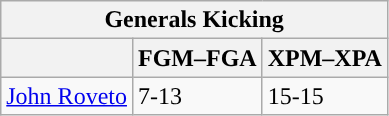<table class="wikitable">
<tr>
<th colspan="8">Generals Kicking</th>
</tr>
<tr>
<th></th>
<th>FGM–FGA</th>
<th>XPM–XPA</th>
</tr>
<tr>
<td><a href='#'>John Roveto</a></td>
<td>7-13</td>
<td>15-15</td>
</tr>
</table>
